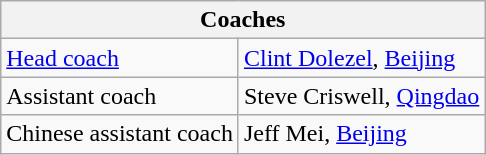<table class="wikitable">
<tr>
<th colspan="6">Coaches</th>
</tr>
<tr>
<td><a href='#'>Head coach</a></td>
<td><a href='#'>Clint Dolezel</a>, <a href='#'>Beijing</a></td>
</tr>
<tr>
<td>Assistant coach</td>
<td>Steve Criswell, <a href='#'>Qingdao</a></td>
</tr>
<tr>
<td>Chinese assistant coach</td>
<td>Jeff Mei, <a href='#'>Beijing</a></td>
</tr>
</table>
